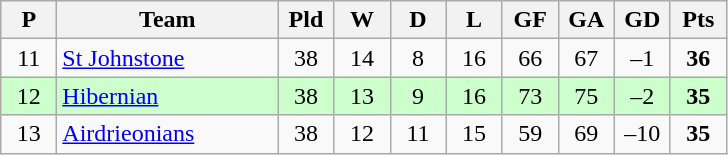<table class="wikitable" style="text-align: center;">
<tr>
<th width=30>P</th>
<th width=140>Team</th>
<th width=30>Pld</th>
<th width=30>W</th>
<th width=30>D</th>
<th width=30>L</th>
<th width=30>GF</th>
<th width=30>GA</th>
<th width=30>GD</th>
<th width=30>Pts</th>
</tr>
<tr>
<td>11</td>
<td align=left><a href='#'>St Johnstone</a></td>
<td>38</td>
<td>14</td>
<td>8</td>
<td>16</td>
<td>66</td>
<td>67</td>
<td>–1</td>
<td><strong>36</strong></td>
</tr>
<tr style="background:#ccffcc;">
<td>12</td>
<td align=left><a href='#'>Hibernian</a></td>
<td>38</td>
<td>13</td>
<td>9</td>
<td>16</td>
<td>73</td>
<td>75</td>
<td>–2</td>
<td><strong>35</strong></td>
</tr>
<tr>
<td>13</td>
<td align=left><a href='#'>Airdrieonians</a></td>
<td>38</td>
<td>12</td>
<td>11</td>
<td>15</td>
<td>59</td>
<td>69</td>
<td>–10</td>
<td><strong>35</strong></td>
</tr>
</table>
